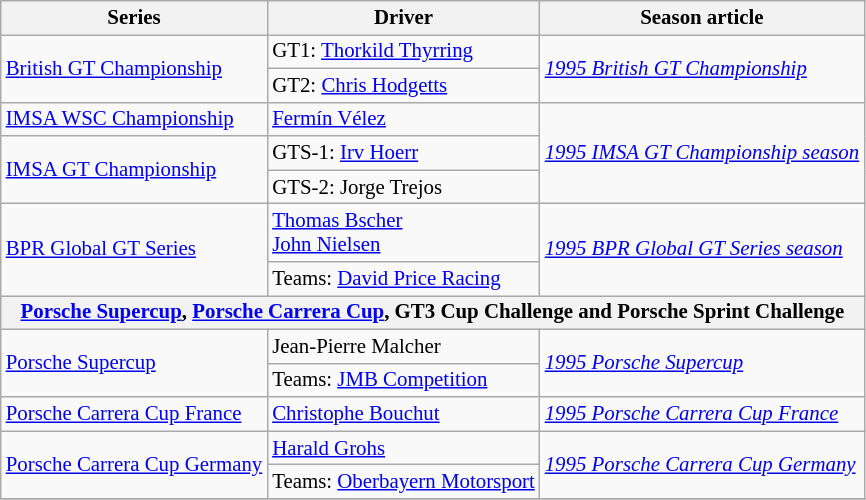<table class="wikitable" style="font-size: 87%;">
<tr>
<th>Series</th>
<th>Driver</th>
<th>Season article</th>
</tr>
<tr>
<td rowspan=2><a href='#'>British GT Championship</a></td>
<td>GT1:  <a href='#'>Thorkild Thyrring</a></td>
<td rowspan=2><em><a href='#'>1995 British GT Championship</a></em></td>
</tr>
<tr>
<td>GT2:  <a href='#'>Chris Hodgetts</a></td>
</tr>
<tr>
<td><a href='#'>IMSA WSC Championship</a></td>
<td> <a href='#'>Fermín Vélez</a></td>
<td rowspan=3><em><a href='#'>1995 IMSA GT Championship season</a></em></td>
</tr>
<tr>
<td rowspan=2><a href='#'>IMSA GT Championship</a></td>
<td>GTS-1:  <a href='#'>Irv Hoerr</a></td>
</tr>
<tr>
<td>GTS-2:  Jorge Trejos</td>
</tr>
<tr>
<td rowspan=2><a href='#'>BPR Global GT Series</a></td>
<td> <a href='#'>Thomas Bscher</a><br> <a href='#'>John Nielsen</a></td>
<td rowspan=2><em><a href='#'>1995 BPR Global GT Series season</a></em></td>
</tr>
<tr>
<td>Teams:  <a href='#'>David Price Racing</a></td>
</tr>
<tr>
<th colspan="3"><a href='#'>Porsche Supercup</a>, <a href='#'>Porsche Carrera Cup</a>, GT3 Cup Challenge and Porsche Sprint Challenge</th>
</tr>
<tr>
<td rowspan=2><a href='#'>Porsche Supercup</a></td>
<td> Jean-Pierre Malcher</td>
<td rowspan=2><em><a href='#'>1995 Porsche Supercup</a></em></td>
</tr>
<tr>
<td>Teams:  <a href='#'>JMB Competition</a></td>
</tr>
<tr>
<td><a href='#'>Porsche Carrera Cup France</a></td>
<td> <a href='#'>Christophe Bouchut</a></td>
<td><em><a href='#'>1995 Porsche Carrera Cup France</a></em></td>
</tr>
<tr>
<td rowspan=2><a href='#'>Porsche Carrera Cup Germany</a></td>
<td> <a href='#'>Harald Grohs</a></td>
<td rowspan=2><em><a href='#'>1995 Porsche Carrera Cup Germany</a></em></td>
</tr>
<tr>
<td>Teams:  <a href='#'>Oberbayern Motorsport</a></td>
</tr>
<tr>
</tr>
</table>
